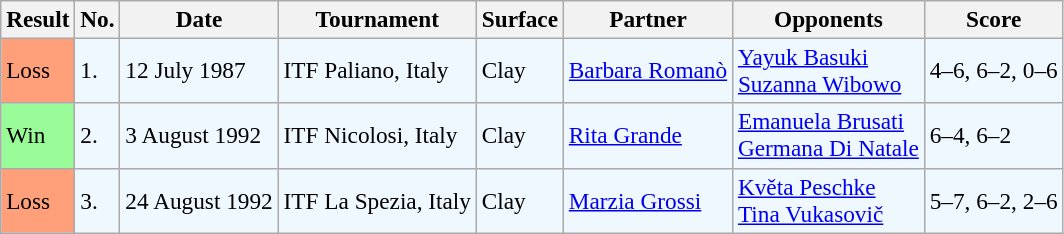<table class="sortable wikitable" style="font-size:97%;">
<tr>
<th>Result</th>
<th>No.</th>
<th>Date</th>
<th>Tournament</th>
<th>Surface</th>
<th>Partner</th>
<th>Opponents</th>
<th class="unsortable">Score</th>
</tr>
<tr style="background:#f0f8ff;">
<td style="background:#ffa07a;">Loss</td>
<td>1.</td>
<td>12 July 1987</td>
<td>ITF Paliano, Italy</td>
<td>Clay</td>
<td> <a href='#'>Barbara Romanò</a></td>
<td> <a href='#'>Yayuk Basuki</a> <br>  <a href='#'>Suzanna Wibowo</a></td>
<td>4–6, 6–2, 0–6</td>
</tr>
<tr style="background:#f0f8ff;">
<td style="background:#98fb98;">Win</td>
<td>2.</td>
<td>3 August 1992</td>
<td>ITF Nicolosi, Italy</td>
<td>Clay</td>
<td> <a href='#'>Rita Grande</a></td>
<td> <a href='#'>Emanuela Brusati</a> <br>  <a href='#'>Germana Di Natale</a></td>
<td>6–4, 6–2</td>
</tr>
<tr style="background:#f0f8ff;">
<td style="background:#ffa07a;">Loss</td>
<td>3.</td>
<td>24 August 1992</td>
<td>ITF La Spezia, Italy</td>
<td>Clay</td>
<td> <a href='#'>Marzia Grossi</a></td>
<td> <a href='#'>Květa Peschke</a> <br>  <a href='#'>Tina Vukasovič</a></td>
<td>5–7, 6–2, 2–6</td>
</tr>
</table>
